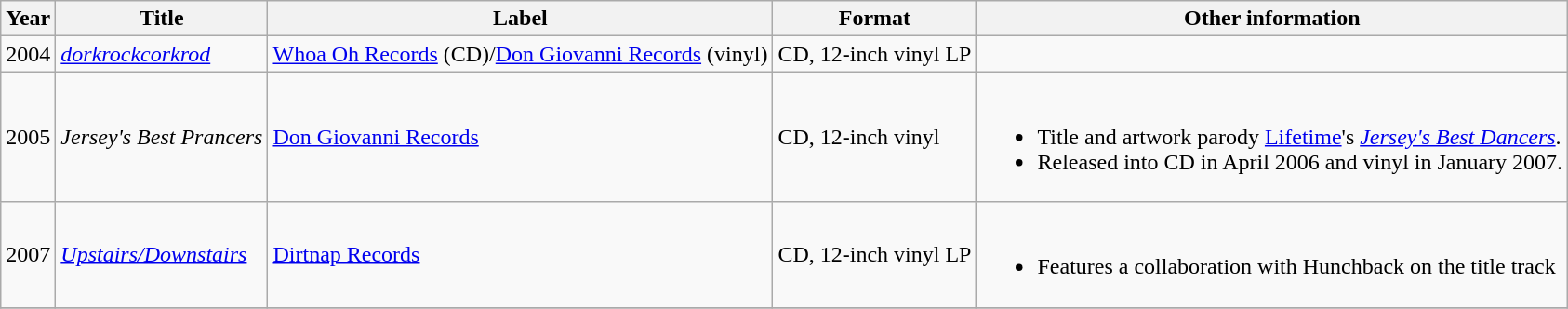<table class="wikitable">
<tr>
<th>Year</th>
<th>Title</th>
<th>Label</th>
<th>Format</th>
<th>Other information</th>
</tr>
<tr>
<td>2004</td>
<td><em><a href='#'>dorkrockcorkrod</a></em></td>
<td><a href='#'>Whoa Oh Records</a> (CD)/<a href='#'>Don Giovanni Records</a> (vinyl)</td>
<td>CD, 12-inch vinyl LP</td>
<td></td>
</tr>
<tr>
<td>2005</td>
<td><em>Jersey's Best Prancers</em></td>
<td><a href='#'>Don Giovanni Records</a></td>
<td>CD, 12-inch vinyl</td>
<td><br><ul><li>Title and artwork parody <a href='#'>Lifetime</a>'s <em><a href='#'>Jersey's Best Dancers</a></em>.</li><li>Released into CD in April 2006 and vinyl in January 2007.</li></ul></td>
</tr>
<tr>
<td>2007</td>
<td><em><a href='#'>Upstairs/Downstairs</a></em></td>
<td><a href='#'>Dirtnap Records</a></td>
<td>CD, 12-inch vinyl LP</td>
<td><br><ul><li>Features a collaboration with Hunchback on the title track</li></ul></td>
</tr>
<tr>
</tr>
</table>
